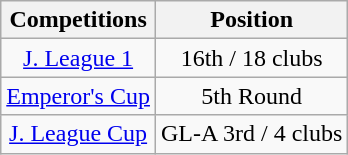<table class="wikitable" style="text-align:center;">
<tr>
<th>Competitions</th>
<th>Position</th>
</tr>
<tr>
<td><a href='#'>J. League 1</a></td>
<td>16th / 18 clubs</td>
</tr>
<tr>
<td><a href='#'>Emperor's Cup</a></td>
<td>5th Round</td>
</tr>
<tr>
<td><a href='#'>J. League Cup</a></td>
<td>GL-A 3rd / 4 clubs</td>
</tr>
</table>
